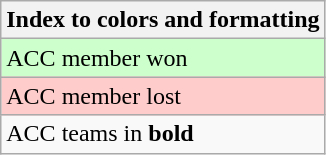<table class="wikitable">
<tr>
<th>Index to colors and formatting</th>
</tr>
<tr style="background:#cfc;">
<td>ACC member won</td>
</tr>
<tr style="background:#fcc;">
<td>ACC member lost</td>
</tr>
<tr>
<td>ACC teams in <strong>bold</strong></td>
</tr>
</table>
